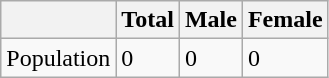<table class="wikitable sortable">
<tr>
<th></th>
<th>Total</th>
<th>Male</th>
<th>Female</th>
</tr>
<tr>
<td>Population</td>
<td>0</td>
<td>0</td>
<td>0</td>
</tr>
</table>
